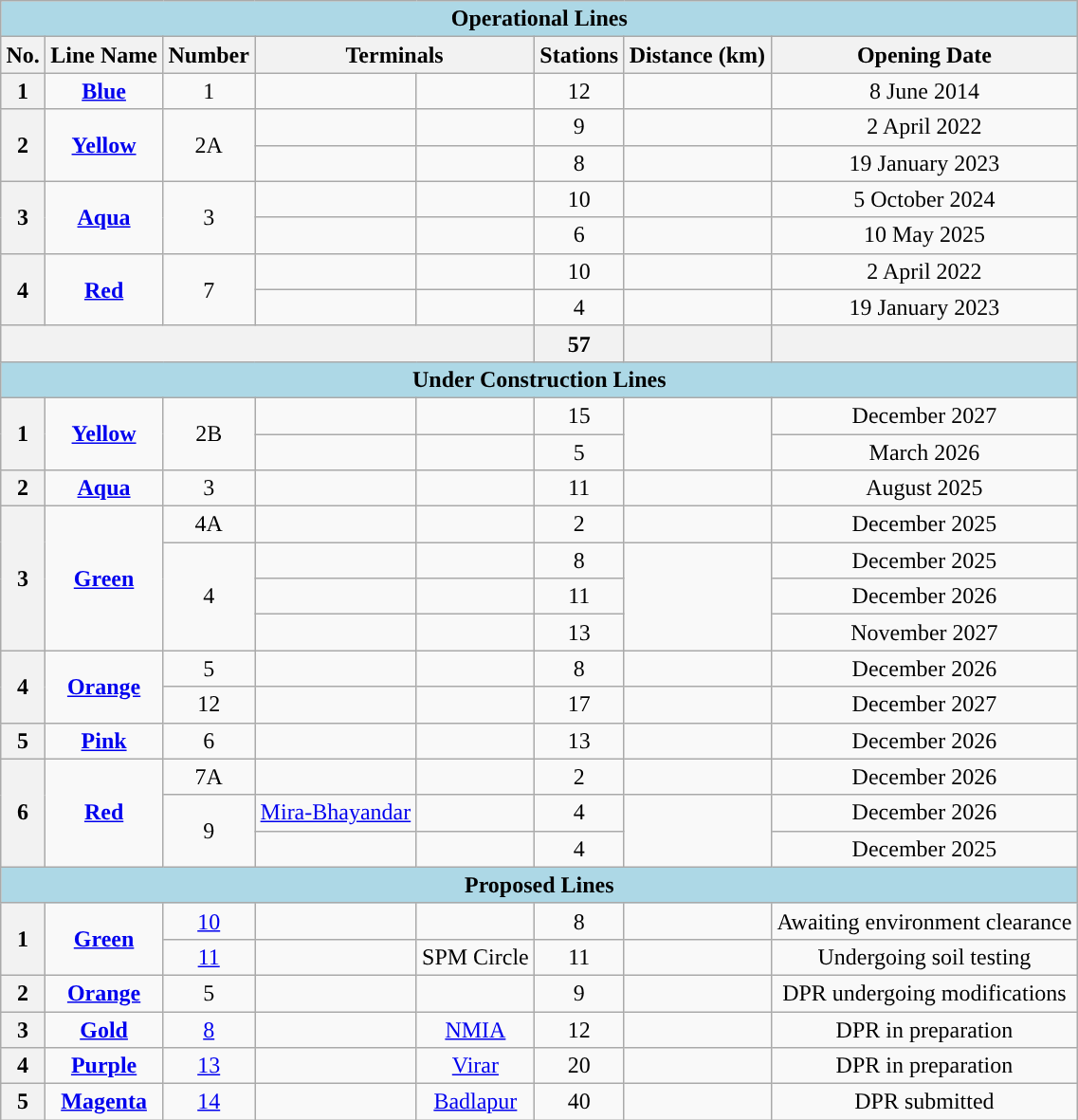<table class="wikitable sortable"  style="text-align:center; width: 60%;">
<tr>
<th colspan="8" style="background:#ADD8E6;">Operational Lines</th>
</tr>
<tr>
<th>No.</th>
<th>Line Name</th>
<th>Number</th>
<th colspan="2">Terminals</th>
<th>Stations</th>
<th>Distance (km)</th>
<th>Opening Date</th>
</tr>
<tr>
<th>1</th>
<td style="background:#"><a href='#'><span><strong>Blue</strong></span></a></td>
<td>1</td>
<td></td>
<td></td>
<td style="text-align:center;">12</td>
<td style="text-align:center;"></td>
<td style="text-align:center;">8 June 2014</td>
</tr>
<tr>
<th rowspan="2">2</th>
<td rowspan="2" style="background:#"><a href='#'><span><strong>Yellow</strong></span></a></td>
<td rowspan="2">2A</td>
<td></td>
<td></td>
<td style="text-align:center;">9</td>
<td style="text-align:center;"></td>
<td style="text-align:center;">2 April 2022</td>
</tr>
<tr>
<td></td>
<td></td>
<td style="text-align:center;">8</td>
<td style="text-align:center;"></td>
<td style="text-align:center;">19 January 2023</td>
</tr>
<tr>
<th rowspan="2">3</th>
<td rowspan="2" style="background:#"><a href='#'><span><strong>Aqua</strong></span></a></td>
<td rowspan="2">3</td>
<td></td>
<td></td>
<td style="text-align:center;">10</td>
<td style="text-align:center;"></td>
<td style="text-align:center;">5 October 2024</td>
</tr>
<tr>
<td></td>
<td></td>
<td>6</td>
<td></td>
<td>10 May 2025</td>
</tr>
<tr>
<th rowspan="2">4</th>
<td rowspan="2" style="background:#"><a href='#'><span><strong>Red</strong></span></a></td>
<td rowspan="2">7</td>
<td></td>
<td></td>
<td style="text-align:center;">10</td>
<td style="text-align:center;"></td>
<td style="text-align:center;">2 April 2022</td>
</tr>
<tr>
<td></td>
<td></td>
<td style="text-align:center;">4</td>
<td style="text-align:center;"></td>
<td style="text-align:center;">19 January 2023</td>
</tr>
<tr>
<th colspan="5"></th>
<th>57</th>
<th></th>
<th></th>
</tr>
<tr>
<th colspan="8" style="background:#ADD8E6;">Under Construction Lines</th>
</tr>
<tr>
<th rowspan="2">1</th>
<td rowspan="2" style="background:#"><a href='#'><span><strong>Yellow</strong></span></a></td>
<td rowspan="2">2B</td>
<td></td>
<td></td>
<td>15</td>
<td rowspan="2"></td>
<td>December 2027</td>
</tr>
<tr>
<td></td>
<td></td>
<td>5</td>
<td>March 2026</td>
</tr>
<tr>
<th>2</th>
<td style="background:#"><a href='#'><span><strong>Aqua</strong></span></a></td>
<td>3</td>
<td></td>
<td></td>
<td>11</td>
<td></td>
<td>August 2025</td>
</tr>
<tr>
<th rowspan="4">3</th>
<td rowspan="4" style="background:#"><a href='#'><span><strong>Green</strong></span></a></td>
<td>4A</td>
<td></td>
<td></td>
<td>2</td>
<td></td>
<td>December 2025</td>
</tr>
<tr>
<td rowspan="3">4</td>
<td></td>
<td></td>
<td>8</td>
<td rowspan="3"></td>
<td>December 2025</td>
</tr>
<tr>
<td></td>
<td></td>
<td>11</td>
<td>December 2026</td>
</tr>
<tr>
<td></td>
<td></td>
<td>13</td>
<td>November 2027</td>
</tr>
<tr>
<th rowspan="2">4</th>
<td rowspan="2" style="background:#"><a href='#'><span><strong>Orange</strong></span></a></td>
<td>5</td>
<td></td>
<td></td>
<td>8</td>
<td></td>
<td>December 2026</td>
</tr>
<tr>
<td>12</td>
<td></td>
<td></td>
<td>17</td>
<td></td>
<td>December 2027</td>
</tr>
<tr>
<th>5</th>
<td style="background:#"><a href='#'><span><strong>Pink</strong></span></a></td>
<td>6</td>
<td></td>
<td></td>
<td>13</td>
<td></td>
<td>December 2026</td>
</tr>
<tr>
<th rowspan="3">6</th>
<td rowspan="3" style="background:#"><a href='#'><span><strong>Red</strong></span></a></td>
<td>7A</td>
<td></td>
<td></td>
<td>2</td>
<td></td>
<td>December 2026</td>
</tr>
<tr>
<td rowspan="2">9</td>
<td><a href='#'>Mira-Bhayandar</a></td>
<td></td>
<td>4</td>
<td rowspan="2"></td>
<td>December 2026</td>
</tr>
<tr>
<td></td>
<td></td>
<td>4</td>
<td>December 2025</td>
</tr>
<tr>
<th colspan="8" style="background:#ADD8E6;">Proposed Lines</th>
</tr>
<tr>
<th rowspan="2">1</th>
<td rowspan="2" style="background:#"><a href='#'><span><strong>Green</strong></span></a></td>
<td><a href='#'>10</a></td>
<td></td>
<td></td>
<td>8</td>
<td></td>
<td>Awaiting environment clearance</td>
</tr>
<tr>
<td><a href='#'>11</a></td>
<td></td>
<td>SPM Circle</td>
<td>11</td>
<td></td>
<td>Undergoing soil testing</td>
</tr>
<tr>
<th>2</th>
<td style="background:#"><a href='#'><span><strong>Orange</strong></span></a></td>
<td>5</td>
<td></td>
<td></td>
<td>9</td>
<td></td>
<td>DPR undergoing modifications</td>
</tr>
<tr>
<th>3</th>
<td style="background:#"><a href='#'><span><strong>Gold</strong></span></a></td>
<td><a href='#'>8</a></td>
<td></td>
<td><a href='#'>NMIA</a></td>
<td>12</td>
<td></td>
<td>DPR in preparation</td>
</tr>
<tr>
<th>4</th>
<td style="background:#"><a href='#'><span><strong>Purple</strong></span></a></td>
<td><a href='#'>13</a></td>
<td></td>
<td><a href='#'>Virar</a></td>
<td>20</td>
<td></td>
<td>DPR in preparation</td>
</tr>
<tr>
<th>5</th>
<td style="background:#"><a href='#'><span><strong>Magenta</strong></span></a></td>
<td><a href='#'>14</a></td>
<td></td>
<td><a href='#'>Badlapur</a></td>
<td>40</td>
<td></td>
<td>DPR submitted</td>
</tr>
</table>
